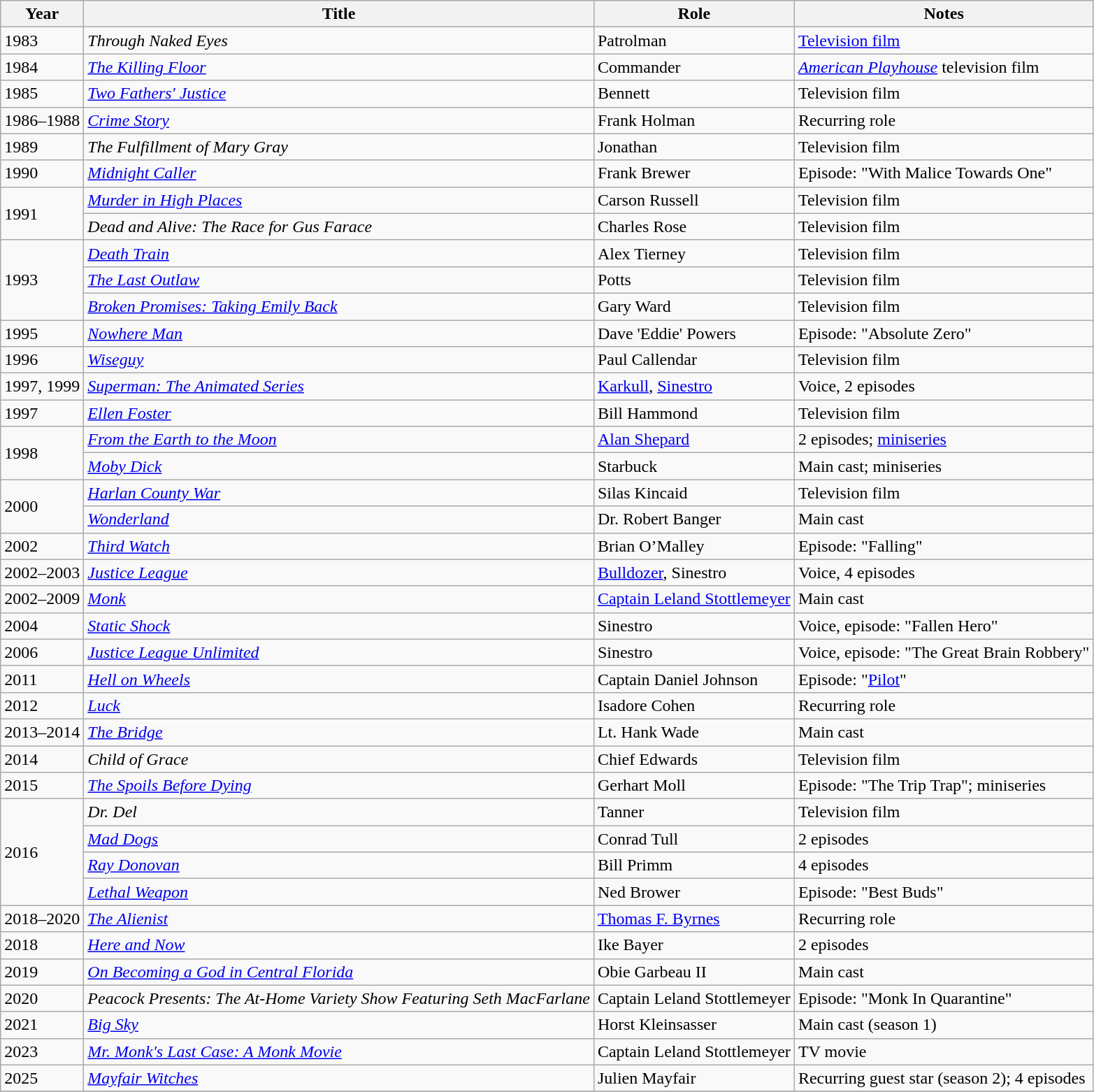<table class="wikitable sortable">
<tr>
<th>Year</th>
<th>Title</th>
<th>Role</th>
<th>Notes</th>
</tr>
<tr>
<td>1983</td>
<td><em>Through Naked Eyes</em></td>
<td>Patrolman</td>
<td><a href='#'>Television film</a></td>
</tr>
<tr>
<td>1984</td>
<td><em><a href='#'>The Killing Floor</a></em></td>
<td>Commander</td>
<td><em><a href='#'>American Playhouse</a></em> television film</td>
</tr>
<tr>
<td>1985</td>
<td><em><a href='#'>Two Fathers' Justice</a></em></td>
<td>Bennett</td>
<td>Television film</td>
</tr>
<tr>
<td>1986–1988</td>
<td><em><a href='#'>Crime Story</a></em></td>
<td>Frank Holman</td>
<td>Recurring role</td>
</tr>
<tr>
<td>1989</td>
<td><em>The Fulfillment of Mary Gray</em></td>
<td>Jonathan</td>
<td>Television film</td>
</tr>
<tr>
<td>1990</td>
<td><em><a href='#'>Midnight Caller</a></em></td>
<td>Frank Brewer</td>
<td>Episode: "With Malice Towards One"</td>
</tr>
<tr>
<td rowspan=2>1991</td>
<td><em><a href='#'>Murder in High Places</a></em></td>
<td>Carson Russell</td>
<td>Television film</td>
</tr>
<tr>
<td><em>Dead and Alive: The Race for Gus Farace</em></td>
<td>Charles Rose</td>
<td>Television film</td>
</tr>
<tr>
<td rowspan=3>1993</td>
<td><em><a href='#'>Death Train</a></em></td>
<td>Alex Tierney</td>
<td>Television film</td>
</tr>
<tr>
<td><em><a href='#'>The Last Outlaw</a></em></td>
<td>Potts</td>
<td>Television film</td>
</tr>
<tr>
<td><em><a href='#'>Broken Promises: Taking Emily Back</a></em></td>
<td>Gary Ward</td>
<td>Television film</td>
</tr>
<tr>
<td>1995</td>
<td><em><a href='#'>Nowhere Man</a></em></td>
<td>Dave 'Eddie' Powers</td>
<td>Episode: "Absolute Zero"</td>
</tr>
<tr>
<td>1996</td>
<td><em><a href='#'>Wiseguy</a></em></td>
<td>Paul Callendar</td>
<td>Television film</td>
</tr>
<tr>
<td>1997, 1999</td>
<td><em><a href='#'>Superman: The Animated Series</a></em></td>
<td><a href='#'>Karkull</a>, <a href='#'>Sinestro</a></td>
<td>Voice, 2 episodes</td>
</tr>
<tr>
<td>1997</td>
<td><em><a href='#'>Ellen Foster</a></em></td>
<td>Bill Hammond</td>
<td>Television film</td>
</tr>
<tr>
<td rowspan=2>1998</td>
<td><em><a href='#'>From the Earth to the Moon</a></em></td>
<td><a href='#'>Alan Shepard</a></td>
<td>2 episodes; <a href='#'>miniseries</a></td>
</tr>
<tr>
<td><em><a href='#'>Moby Dick</a></em></td>
<td>Starbuck</td>
<td>Main cast; miniseries</td>
</tr>
<tr>
<td rowspan=2>2000</td>
<td><em><a href='#'>Harlan County War</a></em></td>
<td>Silas Kincaid</td>
<td>Television film</td>
</tr>
<tr>
<td><em><a href='#'>Wonderland</a></em></td>
<td>Dr. Robert Banger</td>
<td>Main cast</td>
</tr>
<tr>
<td>2002</td>
<td><em><a href='#'>Third Watch</a></em></td>
<td>Brian O’Malley</td>
<td>Episode: "Falling"</td>
</tr>
<tr>
<td>2002–2003</td>
<td><em><a href='#'>Justice League</a></em></td>
<td><a href='#'>Bulldozer</a>, Sinestro</td>
<td>Voice, 4 episodes</td>
</tr>
<tr>
<td>2002–2009</td>
<td><em><a href='#'>Monk</a></em></td>
<td><a href='#'>Captain Leland Stottlemeyer</a></td>
<td>Main cast</td>
</tr>
<tr>
<td>2004</td>
<td><em><a href='#'>Static Shock</a></em></td>
<td>Sinestro</td>
<td>Voice, episode: "Fallen Hero"</td>
</tr>
<tr>
<td>2006</td>
<td><em><a href='#'>Justice League Unlimited</a></em></td>
<td>Sinestro</td>
<td>Voice, episode: "The Great Brain Robbery"</td>
</tr>
<tr>
<td>2011</td>
<td><em><a href='#'>Hell on Wheels</a></em></td>
<td>Captain Daniel Johnson</td>
<td>Episode: "<a href='#'>Pilot</a>"</td>
</tr>
<tr>
<td>2012</td>
<td><em><a href='#'>Luck</a></em></td>
<td>Isadore Cohen</td>
<td>Recurring role</td>
</tr>
<tr>
<td>2013–2014</td>
<td><em><a href='#'>The Bridge</a></em></td>
<td>Lt. Hank Wade</td>
<td>Main cast</td>
</tr>
<tr>
<td>2014</td>
<td><em>Child of Grace</em></td>
<td>Chief Edwards</td>
<td>Television film</td>
</tr>
<tr>
<td>2015</td>
<td><em><a href='#'>The Spoils Before Dying</a></em></td>
<td>Gerhart Moll</td>
<td>Episode: "The Trip Trap"; miniseries</td>
</tr>
<tr>
<td rowspan=4>2016</td>
<td><em>Dr. Del</em></td>
<td>Tanner</td>
<td>Television film</td>
</tr>
<tr>
<td><em><a href='#'>Mad Dogs</a></em></td>
<td>Conrad Tull</td>
<td>2 episodes</td>
</tr>
<tr>
<td><em><a href='#'>Ray Donovan</a></em></td>
<td>Bill Primm</td>
<td>4 episodes</td>
</tr>
<tr>
<td><em><a href='#'>Lethal Weapon</a></em></td>
<td>Ned Brower</td>
<td>Episode: "Best Buds"</td>
</tr>
<tr>
<td>2018–2020</td>
<td><em><a href='#'>The Alienist</a></em></td>
<td><a href='#'>Thomas F. Byrnes</a></td>
<td>Recurring role</td>
</tr>
<tr>
<td>2018</td>
<td><em><a href='#'>Here and Now</a></em></td>
<td>Ike Bayer</td>
<td>2 episodes</td>
</tr>
<tr>
<td>2019</td>
<td><em><a href='#'>On Becoming a God in Central Florida</a></em></td>
<td>Obie Garbeau II</td>
<td>Main cast</td>
</tr>
<tr>
<td>2020</td>
<td><em>Peacock Presents: The At-Home Variety Show Featuring Seth MacFarlane</em></td>
<td>Captain Leland Stottlemeyer</td>
<td>Episode: "Monk In Quarantine"</td>
</tr>
<tr>
<td>2021</td>
<td><em><a href='#'>Big Sky</a></em></td>
<td>Horst Kleinsasser</td>
<td>Main cast (season 1)</td>
</tr>
<tr>
<td>2023</td>
<td><em><a href='#'>Mr. Monk's Last Case: A Monk Movie</a></em></td>
<td>Captain Leland Stottlemeyer</td>
<td>TV movie</td>
</tr>
<tr>
<td>2025</td>
<td><em><a href='#'>Mayfair Witches</a></em></td>
<td>Julien Mayfair</td>
<td>Recurring guest star (season 2); 4 episodes</td>
</tr>
<tr>
</tr>
</table>
